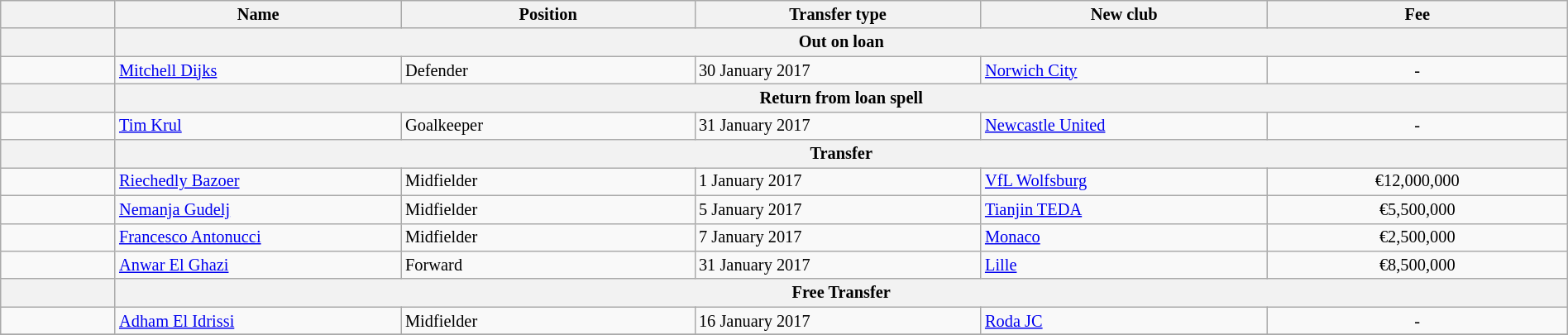<table class="wikitable" style="width:100%; font-size:85%;">
<tr>
<th width="2%"></th>
<th width="5%">Name</th>
<th width="5%">Position</th>
<th width="5%">Transfer type</th>
<th width="5%">New club</th>
<th width="5%">Fee</th>
</tr>
<tr>
<th></th>
<th colspan="5" align="center">Out on loan</th>
</tr>
<tr>
<td align=center></td>
<td align=left> <a href='#'>Mitchell Dijks</a></td>
<td align=left>Defender</td>
<td align=left>30 January 2017</td>
<td align=left> <a href='#'>Norwich City</a></td>
<td align=center>-</td>
</tr>
<tr>
<th></th>
<th colspan="5" align="center">Return from loan spell</th>
</tr>
<tr>
<td align=center></td>
<td align=left> <a href='#'>Tim Krul</a></td>
<td align=left>Goalkeeper</td>
<td align=left>31 January 2017</td>
<td align=left> <a href='#'>Newcastle United</a></td>
<td align=center>-</td>
</tr>
<tr>
<th></th>
<th colspan="5" align="center">Transfer</th>
</tr>
<tr>
<td align=center></td>
<td align=left> <a href='#'>Riechedly Bazoer</a></td>
<td align=left>Midfielder</td>
<td align=left>1 January 2017</td>
<td align=left> <a href='#'>VfL Wolfsburg</a></td>
<td align=center>€12,000,000</td>
</tr>
<tr>
<td align=center></td>
<td align=left> <a href='#'>Nemanja Gudelj</a></td>
<td align=left>Midfielder</td>
<td align=left>5 January 2017</td>
<td align=left> <a href='#'>Tianjin TEDA</a></td>
<td align=center>€5,500,000</td>
</tr>
<tr>
<td align=center></td>
<td align=left> <a href='#'>Francesco Antonucci</a></td>
<td align=left>Midfielder</td>
<td align=left>7 January 2017</td>
<td align=left> <a href='#'>Monaco</a></td>
<td align=center>€2,500,000</td>
</tr>
<tr>
<td align=center></td>
<td align=left> <a href='#'>Anwar El Ghazi</a></td>
<td align=left>Forward</td>
<td align=left>31 January 2017</td>
<td align=left> <a href='#'>Lille</a></td>
<td align=center>€8,500,000</td>
</tr>
<tr>
<th></th>
<th colspan="5" align="center">Free Transfer</th>
</tr>
<tr>
<td align=center></td>
<td align=left> <a href='#'>Adham El Idrissi</a></td>
<td align=left>Midfielder</td>
<td align=left>16 January 2017</td>
<td align=left> <a href='#'>Roda JC</a></td>
<td align=center>-</td>
</tr>
<tr>
</tr>
</table>
